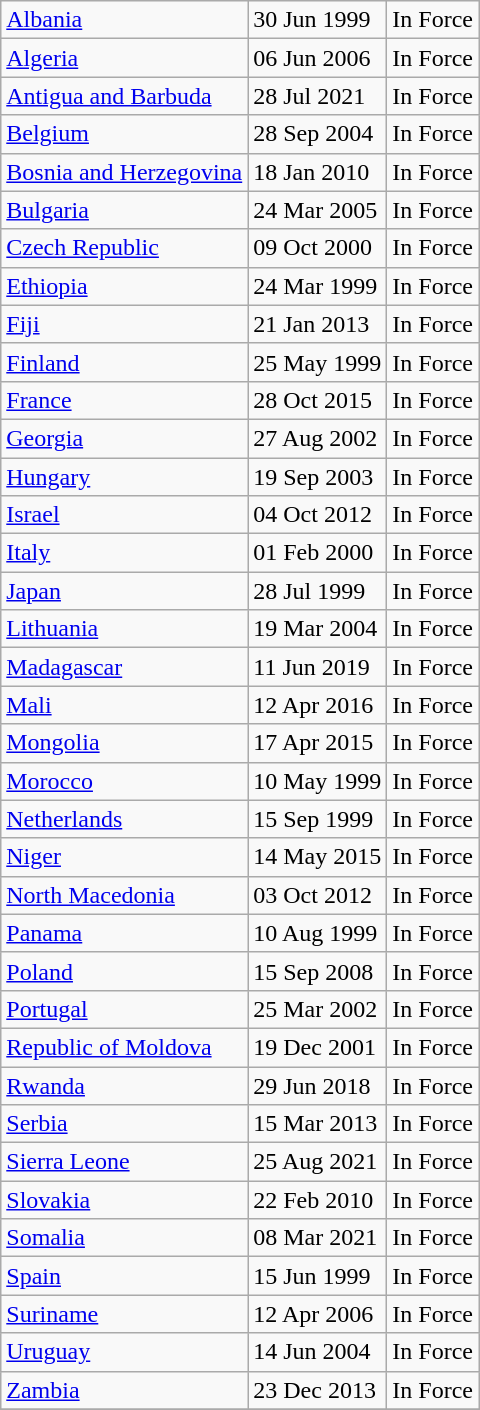<table class="wikitable">
<tr>
<td><a href='#'>Albania</a></td>
<td>30 Jun 1999</td>
<td>In Force</td>
</tr>
<tr>
<td><a href='#'>Algeria</a></td>
<td>06 Jun 2006</td>
<td>In Force</td>
</tr>
<tr>
<td><a href='#'>Antigua and Barbuda</a></td>
<td>28 Jul 2021</td>
<td>In Force</td>
</tr>
<tr>
<td><a href='#'>Belgium</a></td>
<td>28 Sep 2004</td>
<td>In Force</td>
</tr>
<tr>
<td><a href='#'>Bosnia and Herzegovina</a></td>
<td>18 Jan 2010</td>
<td>In Force</td>
</tr>
<tr>
<td><a href='#'>Bulgaria</a></td>
<td>24 Mar 2005</td>
<td>In Force</td>
</tr>
<tr>
<td><a href='#'>Czech Republic</a></td>
<td>09 Oct 2000</td>
<td>In Force</td>
</tr>
<tr>
<td><a href='#'>Ethiopia</a></td>
<td>24 Mar 1999</td>
<td>In Force</td>
</tr>
<tr>
<td><a href='#'>Fiji</a></td>
<td>21 Jan 2013</td>
<td>In Force</td>
</tr>
<tr>
<td><a href='#'>Finland</a></td>
<td>25 May 1999</td>
<td>In Force</td>
</tr>
<tr>
<td><a href='#'>France</a></td>
<td>28 Oct 2015</td>
<td>In Force</td>
</tr>
<tr>
<td><a href='#'>Georgia</a></td>
<td>27 Aug 2002</td>
<td>In Force</td>
</tr>
<tr>
<td><a href='#'>Hungary</a></td>
<td>19 Sep 2003</td>
<td>In Force</td>
</tr>
<tr>
<td><a href='#'>Israel</a></td>
<td>04 Oct 2012</td>
<td>In Force</td>
</tr>
<tr>
<td><a href='#'>Italy</a></td>
<td>01 Feb 2000</td>
<td>In Force</td>
</tr>
<tr>
<td><a href='#'>Japan</a></td>
<td>28 Jul 1999</td>
<td>In Force</td>
</tr>
<tr>
<td><a href='#'>Lithuania</a></td>
<td>19 Mar 2004</td>
<td>In Force</td>
</tr>
<tr>
<td><a href='#'>Madagascar</a></td>
<td>11 Jun 2019</td>
<td>In Force</td>
</tr>
<tr>
<td><a href='#'>Mali</a></td>
<td>12 Apr 2016</td>
<td>In Force</td>
</tr>
<tr>
<td><a href='#'>Mongolia</a></td>
<td>17 Apr 2015</td>
<td>In Force</td>
</tr>
<tr>
<td><a href='#'>Morocco</a></td>
<td>10 May 1999</td>
<td>In Force</td>
</tr>
<tr>
<td><a href='#'>Netherlands</a></td>
<td>15 Sep 1999</td>
<td>In Force</td>
</tr>
<tr>
<td><a href='#'>Niger</a></td>
<td>14 May 2015</td>
<td>In Force</td>
</tr>
<tr>
<td><a href='#'>North Macedonia</a></td>
<td>03 Oct 2012</td>
<td>In Force</td>
</tr>
<tr>
<td><a href='#'>Panama</a></td>
<td>10 Aug 1999</td>
<td>In Force</td>
</tr>
<tr>
<td><a href='#'>Poland</a></td>
<td>15 Sep 2008</td>
<td>In Force</td>
</tr>
<tr>
<td><a href='#'>Portugal</a></td>
<td>25 Mar 2002</td>
<td>In Force</td>
</tr>
<tr>
<td><a href='#'>Republic of Moldova</a></td>
<td>19 Dec 2001</td>
<td>In Force</td>
</tr>
<tr>
<td><a href='#'>Rwanda</a></td>
<td>29 Jun 2018</td>
<td>In Force</td>
</tr>
<tr>
<td><a href='#'>Serbia</a></td>
<td>15 Mar 2013</td>
<td>In Force</td>
</tr>
<tr>
<td><a href='#'>Sierra Leone</a></td>
<td>25 Aug 2021</td>
<td>In Force</td>
</tr>
<tr>
<td><a href='#'>Slovakia</a></td>
<td>22 Feb 2010</td>
<td>In Force</td>
</tr>
<tr>
<td><a href='#'>Somalia</a></td>
<td>08 Mar 2021</td>
<td>In Force</td>
</tr>
<tr>
<td><a href='#'>Spain</a></td>
<td>15 Jun 1999</td>
<td>In Force</td>
</tr>
<tr>
<td><a href='#'>Suriname</a></td>
<td>12 Apr 2006</td>
<td>In Force</td>
</tr>
<tr>
<td><a href='#'>Uruguay</a></td>
<td>14 Jun 2004</td>
<td>In Force</td>
</tr>
<tr>
<td><a href='#'>Zambia</a></td>
<td>23 Dec 2013</td>
<td>In Force</td>
</tr>
<tr>
</tr>
</table>
